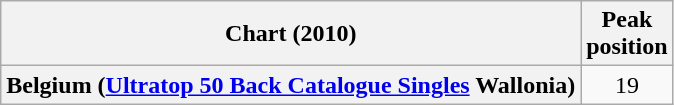<table class="wikitable plainrowheaders">
<tr>
<th scope="col">Chart (2010)</th>
<th scope="col">Peak<br>position</th>
</tr>
<tr>
<th scope="row">Belgium (<a href='#'>Ultratop 50 Back Catalogue Singles</a> Wallonia)</th>
<td align=center>19</td>
</tr>
</table>
